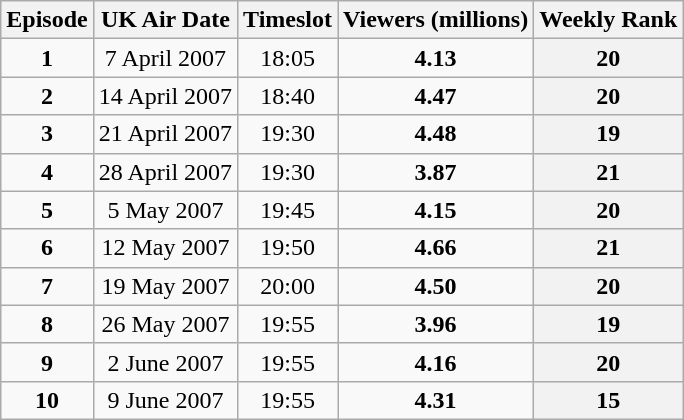<table class="wikitable sortable">
<tr>
<th>Episode</th>
<th>UK Air Date</th>
<th>Timeslot</th>
<th>Viewers (millions)</th>
<th>Weekly Rank</th>
</tr>
<tr>
<td style="text-align:center"><strong>1</strong></td>
<td style="text-align:center">7 April 2007</td>
<td style="text-align:center">18:05</td>
<td style="text-align:center"><strong>4.13</strong></td>
<th style="text-align:center"><strong>20</strong></th>
</tr>
<tr>
<td style="text-align:center"><strong>2</strong></td>
<td style="text-align:center">14 April 2007</td>
<td style="text-align:center">18:40</td>
<td style="text-align:center"><strong>4.47</strong></td>
<th style="text-align:center"><strong>20</strong></th>
</tr>
<tr>
<td style="text-align:center"><strong>3</strong></td>
<td style="text-align:center">21 April 2007</td>
<td style="text-align:center">19:30</td>
<td style="text-align:center"><strong>4.48</strong></td>
<th style="text-align:center"><strong>19</strong></th>
</tr>
<tr>
<td style="text-align:center"><strong>4</strong></td>
<td style="text-align:center">28 April 2007</td>
<td style="text-align:center">19:30</td>
<td style="text-align:center"><strong>3.87</strong></td>
<th style="text-align:center"><strong>21</strong></th>
</tr>
<tr>
<td style="text-align:center"><strong>5</strong></td>
<td style="text-align:center">5 May 2007</td>
<td style="text-align:center">19:45</td>
<td style="text-align:center"><strong>4.15</strong></td>
<th style="text-align:center"><strong>20</strong></th>
</tr>
<tr>
<td style="text-align:center"><strong>6</strong></td>
<td style="text-align:center">12 May 2007</td>
<td style="text-align:center">19:50</td>
<td style="text-align:center"><strong>4.66</strong></td>
<th style="text-align:center"><strong>21</strong></th>
</tr>
<tr>
<td style="text-align:center"><strong>7</strong></td>
<td style="text-align:center">19 May 2007</td>
<td style="text-align:center">20:00</td>
<td style="text-align:center"><strong>4.50</strong></td>
<th style="text-align:center"><strong>20</strong></th>
</tr>
<tr>
<td style="text-align:center"><strong>8</strong></td>
<td style="text-align:center">26 May 2007</td>
<td style="text-align:center">19:55</td>
<td style="text-align:center"><strong>3.96</strong></td>
<th style="text-align:center"><strong>19</strong></th>
</tr>
<tr>
<td style="text-align:center"><strong>9</strong></td>
<td style="text-align:center">2 June 2007</td>
<td style="text-align:center">19:55</td>
<td style="text-align:center"><strong>4.16</strong></td>
<th style="text-align:center"><strong>20</strong></th>
</tr>
<tr>
<td style="text-align:center"><strong>10</strong></td>
<td style="text-align:center">9 June 2007</td>
<td style="text-align:center">19:55</td>
<td style="text-align:center"><strong>4.31</strong></td>
<th style="text-align:center"><strong>15</strong></th>
</tr>
</table>
